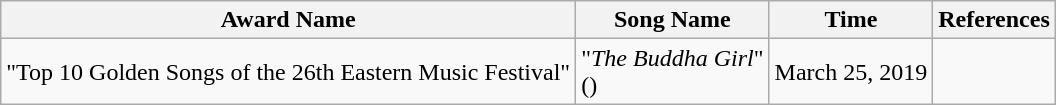<table class="wikitable">
<tr>
<th>Award Name</th>
<th>Song Name</th>
<th>Time</th>
<th>References</th>
</tr>
<tr>
<td>"Top 10 Golden Songs of the 26th Eastern Music Festival"</td>
<td>"<em>The Buddha Girl</em>"<br>()</td>
<td>March 25, 2019</td>
<td></td>
</tr>
</table>
